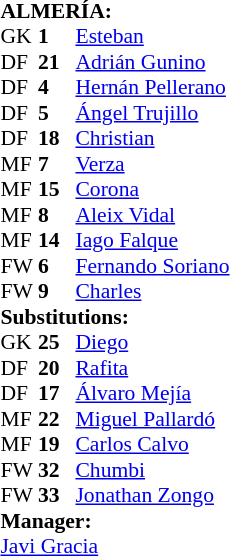<table style="font-size: 90%" cellspacing="0" cellpadding="0" align="center">
<tr>
<td colspan=4><strong>ALMERÍA:</strong></td>
</tr>
<tr>
<th width=25></th>
<th width=25></th>
</tr>
<tr>
<td>GK</td>
<td><strong>1</strong></td>
<td> <a href='#'>Esteban</a></td>
</tr>
<tr>
<td>DF</td>
<td><strong>21</strong></td>
<td> <a href='#'>Adrián Gunino</a></td>
</tr>
<tr>
<td>DF</td>
<td><strong>4</strong></td>
<td> <a href='#'>Hernán Pellerano</a></td>
<td></td>
</tr>
<tr>
<td>DF</td>
<td><strong>5</strong></td>
<td> <a href='#'>Ángel Trujillo</a></td>
</tr>
<tr>
<td>DF</td>
<td><strong>18</strong></td>
<td> <a href='#'>Christian</a></td>
</tr>
<tr>
<td>MF</td>
<td><strong>7</strong></td>
<td> <a href='#'>Verza</a></td>
</tr>
<tr>
<td>MF</td>
<td><strong>15</strong></td>
<td> <a href='#'>Corona</a></td>
<td></td>
<td></td>
</tr>
<tr>
<td>MF</td>
<td><strong>8</strong></td>
<td> <a href='#'>Aleix Vidal</a></td>
</tr>
<tr>
<td>MF</td>
<td><strong>14</strong></td>
<td> <a href='#'>Iago Falque</a></td>
<td></td>
<td></td>
</tr>
<tr>
<td>FW</td>
<td><strong>6</strong></td>
<td> <a href='#'>Fernando Soriano</a></td>
</tr>
<tr>
<td>FW</td>
<td><strong>9</strong></td>
<td> <a href='#'>Charles</a></td>
<td></td>
<td></td>
</tr>
<tr>
<td colspan=3><strong>Substitutions:</strong></td>
</tr>
<tr>
<td>GK</td>
<td><strong>25</strong></td>
<td> <a href='#'>Diego</a></td>
</tr>
<tr>
<td>DF</td>
<td><strong>20</strong></td>
<td> <a href='#'>Rafita</a></td>
</tr>
<tr>
<td>DF</td>
<td><strong>17</strong></td>
<td> <a href='#'>Álvaro Mejía</a></td>
<td></td>
<td></td>
</tr>
<tr>
<td>MF</td>
<td><strong>22</strong></td>
<td> <a href='#'>Miguel Pallardó</a></td>
</tr>
<tr>
<td>MF</td>
<td><strong>19</strong></td>
<td> <a href='#'>Carlos Calvo</a></td>
<td></td>
<td></td>
</tr>
<tr>
<td>FW</td>
<td><strong>32</strong></td>
<td> <a href='#'>Chumbi</a></td>
</tr>
<tr>
<td>FW</td>
<td><strong>33</strong></td>
<td> <a href='#'>Jonathan Zongo</a></td>
<td></td>
<td></td>
</tr>
<tr>
<td colspan=3><strong>Manager:</strong></td>
</tr>
<tr>
<td colspan=3> <a href='#'>Javi Gracia</a></td>
</tr>
</table>
